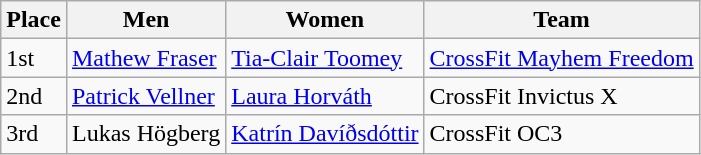<table class="wikitable">
<tr>
<th>Place</th>
<th>Men</th>
<th>Women </th>
<th>Team</th>
</tr>
<tr>
<td>1st</td>
<td><a href='#'>Mathew Fraser</a></td>
<td><a href='#'>Tia-Clair Toomey</a></td>
<td><a href='#'>CrossFit Mayhem Freedom</a></td>
</tr>
<tr>
<td>2nd</td>
<td><a href='#'>Patrick Vellner</a></td>
<td><a href='#'>Laura Horváth</a></td>
<td>CrossFit Invictus X</td>
</tr>
<tr>
<td>3rd</td>
<td>Lukas Högberg</td>
<td><a href='#'>Katrín Davíðsdóttir</a></td>
<td>CrossFit OC3</td>
</tr>
</table>
